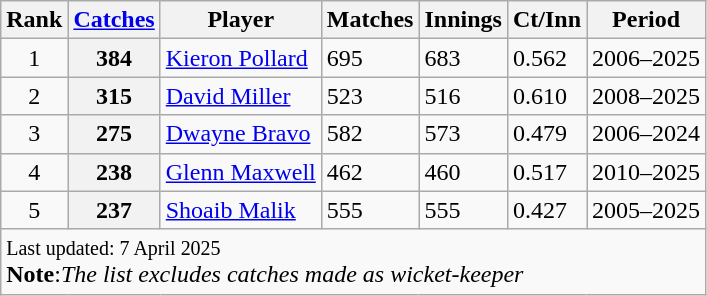<table class="wikitable plainrowheaders sortable">
<tr>
<th scope="col">Rank</th>
<th scope="col"><a href='#'>Catches</a></th>
<th scope="col">Player</th>
<th scope="col">Matches</th>
<th scope="col">Innings</th>
<th scope="col">Ct/Inn</th>
<th scope="col">Period</th>
</tr>
<tr>
<td align=center>1</td>
<th>384</th>
<td> <a href='#'>Kieron Pollard</a></td>
<td>695</td>
<td>683</td>
<td>0.562</td>
<td>2006–2025</td>
</tr>
<tr>
<td align=center>2</td>
<th>315</th>
<td> <a href='#'>David Miller</a></td>
<td>523</td>
<td>516</td>
<td>0.610</td>
<td>2008–2025</td>
</tr>
<tr>
<td align=center>3</td>
<th>275</th>
<td> <a href='#'>Dwayne Bravo</a></td>
<td>582</td>
<td>573</td>
<td>0.479</td>
<td>2006–2024</td>
</tr>
<tr>
<td align=center>4</td>
<th>238</th>
<td> <a href='#'>Glenn Maxwell</a></td>
<td>462</td>
<td>460</td>
<td>0.517</td>
<td>2010–2025</td>
</tr>
<tr>
<td align=center>5</td>
<th>237</th>
<td> <a href='#'>Shoaib Malik</a></td>
<td>555</td>
<td>555</td>
<td>0.427</td>
<td>2005–2025</td>
</tr>
<tr>
<td scope="row" colspan=7><small> Last updated: 7 April 2025</small><br><strong>Note</strong>:<em>The list excludes catches made as wicket-keeper</em></td>
</tr>
</table>
